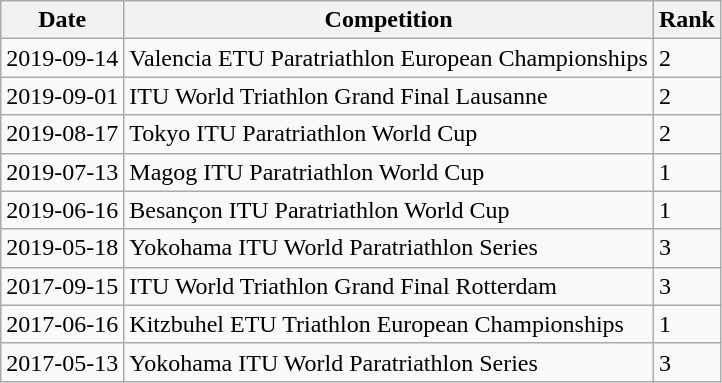<table class="wikitable sortable">
<tr>
<th>Date</th>
<th>Competition</th>
<th>Rank</th>
</tr>
<tr>
<td>2019-09-14</td>
<td>Valencia ETU Paratriathlon European Championships</td>
<td>2</td>
</tr>
<tr>
<td>2019-09-01</td>
<td>ITU World Triathlon Grand Final Lausanne</td>
<td>2</td>
</tr>
<tr>
<td>2019-08-17</td>
<td>Tokyo ITU Paratriathlon World Cup</td>
<td>2</td>
</tr>
<tr>
<td>2019-07-13</td>
<td>Magog ITU Paratriathlon World Cup</td>
<td>1</td>
</tr>
<tr>
<td>2019-06-16</td>
<td>Besançon ITU Paratriathlon World Cup</td>
<td>1</td>
</tr>
<tr>
<td>2019-05-18</td>
<td>Yokohama ITU World Paratriathlon Series</td>
<td>3</td>
</tr>
<tr>
<td>2017-09-15</td>
<td>ITU World Triathlon Grand Final Rotterdam</td>
<td>3</td>
</tr>
<tr>
<td>2017-06-16</td>
<td>Kitzbuhel ETU Triathlon European Championships</td>
<td>1</td>
</tr>
<tr>
<td>2017-05-13</td>
<td>Yokohama ITU World Paratriathlon Series</td>
<td>3</td>
</tr>
</table>
